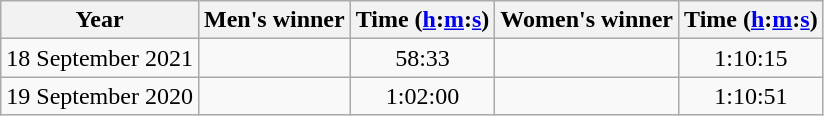<table class="wikitable sortable" style="text-align:center">
<tr>
<th>Year</th>
<th class=unsortable>Men's winner</th>
<th>Time (<a href='#'>h</a>:<a href='#'>m</a>:<a href='#'>s</a>)</th>
<th class=unsortable>Women's winner</th>
<th>Time (<a href='#'>h</a>:<a href='#'>m</a>:<a href='#'>s</a>)</th>
</tr>
<tr>
<td>18 September 2021</td>
<td align=left></td>
<td>58:33</td>
<td align=left></td>
<td>1:10:15</td>
</tr>
<tr>
<td>19 September 2020</td>
<td align=left></td>
<td>1:02:00</td>
<td align=left></td>
<td>1:10:51</td>
</tr>
</table>
